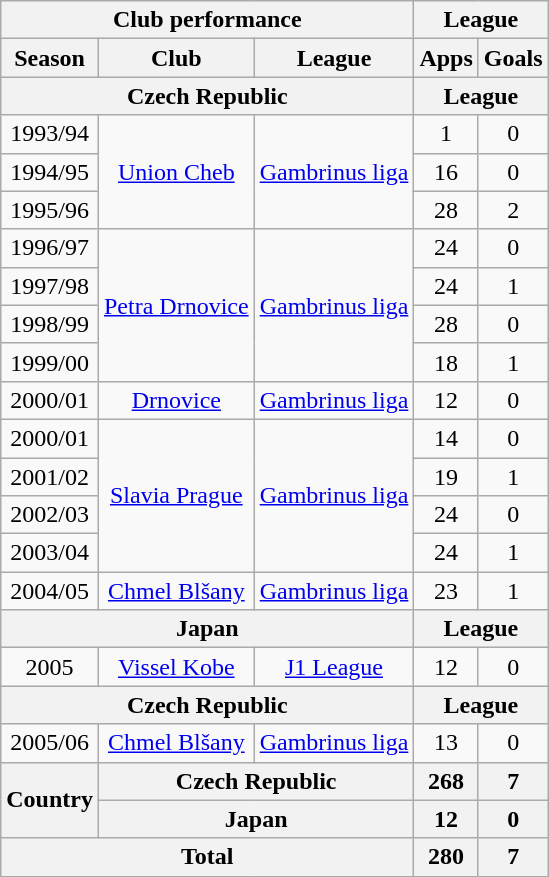<table class="wikitable" style="text-align:center;">
<tr>
<th colspan=3>Club performance</th>
<th colspan=2>League</th>
</tr>
<tr>
<th>Season</th>
<th>Club</th>
<th>League</th>
<th>Apps</th>
<th>Goals</th>
</tr>
<tr>
<th colspan=3>Czech Republic</th>
<th colspan=2>League</th>
</tr>
<tr>
<td>1993/94</td>
<td rowspan="3"><a href='#'>Union Cheb</a></td>
<td rowspan="3"><a href='#'>Gambrinus liga</a></td>
<td>1</td>
<td>0</td>
</tr>
<tr>
<td>1994/95</td>
<td>16</td>
<td>0</td>
</tr>
<tr>
<td>1995/96</td>
<td>28</td>
<td>2</td>
</tr>
<tr>
<td>1996/97</td>
<td rowspan="4"><a href='#'>Petra Drnovice</a></td>
<td rowspan="4"><a href='#'>Gambrinus liga</a></td>
<td>24</td>
<td>0</td>
</tr>
<tr>
<td>1997/98</td>
<td>24</td>
<td>1</td>
</tr>
<tr>
<td>1998/99</td>
<td>28</td>
<td>0</td>
</tr>
<tr>
<td>1999/00</td>
<td>18</td>
<td>1</td>
</tr>
<tr>
<td>2000/01</td>
<td><a href='#'>Drnovice</a></td>
<td><a href='#'>Gambrinus liga</a></td>
<td>12</td>
<td>0</td>
</tr>
<tr>
<td>2000/01</td>
<td rowspan="4"><a href='#'>Slavia Prague</a></td>
<td rowspan="4"><a href='#'>Gambrinus liga</a></td>
<td>14</td>
<td>0</td>
</tr>
<tr>
<td>2001/02</td>
<td>19</td>
<td>1</td>
</tr>
<tr>
<td>2002/03</td>
<td>24</td>
<td>0</td>
</tr>
<tr>
<td>2003/04</td>
<td>24</td>
<td>1</td>
</tr>
<tr>
<td>2004/05</td>
<td><a href='#'>Chmel Blšany</a></td>
<td><a href='#'>Gambrinus liga</a></td>
<td>23</td>
<td>1</td>
</tr>
<tr>
<th colspan=3>Japan</th>
<th colspan=2>League</th>
</tr>
<tr>
<td>2005</td>
<td><a href='#'>Vissel Kobe</a></td>
<td><a href='#'>J1 League</a></td>
<td>12</td>
<td>0</td>
</tr>
<tr>
<th colspan=3>Czech Republic</th>
<th colspan=2>League</th>
</tr>
<tr>
<td>2005/06</td>
<td><a href='#'>Chmel Blšany</a></td>
<td><a href='#'>Gambrinus liga</a></td>
<td>13</td>
<td>0</td>
</tr>
<tr>
<th rowspan=2>Country</th>
<th colspan=2>Czech Republic</th>
<th>268</th>
<th>7</th>
</tr>
<tr>
<th colspan=2>Japan</th>
<th>12</th>
<th>0</th>
</tr>
<tr>
<th colspan=3>Total</th>
<th>280</th>
<th>7</th>
</tr>
</table>
